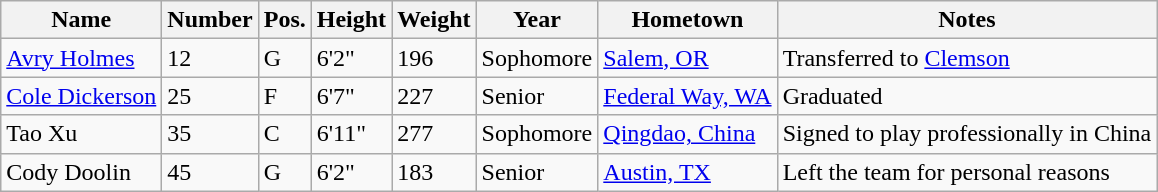<table class="wikitable sortable" border="1">
<tr>
<th>Name</th>
<th>Number</th>
<th>Pos.</th>
<th>Height</th>
<th>Weight</th>
<th>Year</th>
<th>Hometown</th>
<th class="unsortable">Notes</th>
</tr>
<tr>
<td><a href='#'>Avry Holmes</a></td>
<td>12</td>
<td>G</td>
<td>6'2"</td>
<td>196</td>
<td>Sophomore</td>
<td><a href='#'>Salem, OR</a></td>
<td>Transferred to <a href='#'>Clemson</a></td>
</tr>
<tr>
<td><a href='#'>Cole Dickerson</a></td>
<td>25</td>
<td>F</td>
<td>6'7"</td>
<td>227</td>
<td>Senior</td>
<td><a href='#'>Federal Way, WA</a></td>
<td>Graduated</td>
</tr>
<tr>
<td>Tao Xu</td>
<td>35</td>
<td>C</td>
<td>6'11"</td>
<td>277</td>
<td>Sophomore</td>
<td><a href='#'>Qingdao, China</a></td>
<td>Signed to play professionally in China</td>
</tr>
<tr>
<td>Cody Doolin</td>
<td>45</td>
<td>G</td>
<td>6'2"</td>
<td>183</td>
<td>Senior</td>
<td><a href='#'>Austin, TX</a></td>
<td>Left the team for personal reasons</td>
</tr>
</table>
